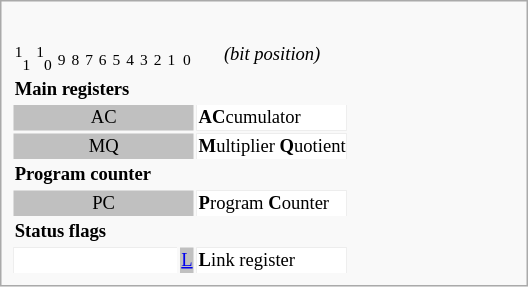<table class="infobox" style="font-size:88%;width:25em;">
<tr>
</tr>
<tr>
<td><br><table style="font-size:88%;">
<tr style="width:10px; text-align:center;">
<td><sup>1</sup><sub>1</sub></td>
<td><sup>1</sup><sub>0</sub></td>
<td><sub>9</sub></td>
<td><sub>8</sub></td>
<td><sub>7</sub></td>
<td><sub>6</sub></td>
<td><sub>5</sub></td>
<td><sub>4</sub></td>
<td><sub>3</sub></td>
<td><sub>2</sub></td>
<td><sub>1</sub></td>
<td><sub>0</sub></td>
<td style="width:auto;"><em>(bit position)</em></td>
</tr>
<tr>
<td colspan="13"><strong>Main registers</strong></td>
</tr>
<tr style="background:silver;color:black">
<td style="text-align:center;" colspan="12">AC</td>
<td style="width:auto; background:white; color:black;"><strong>AC</strong>cumulator</td>
</tr>
<tr style="background:silver;color:black">
<td style="text-align:center;" colspan="12">MQ</td>
<td style="width:auto; background:white; color:black;"><strong>M</strong>ultiplier <strong>Q</strong>uotient</td>
</tr>
<tr>
<td colspan="13"><strong>Program counter</strong></td>
</tr>
<tr style="background:silver;color:black">
<td style="text-align:center;" colspan="12">PC</td>
<td style="background:white; color:black;"><strong>P</strong>rogram <strong>C</strong>ounter</td>
</tr>
<tr>
<td colspan="13"><strong>Status flags</strong></td>
</tr>
<tr style="background:silver;color:black">
<td style="text-align:center; background:white" colspan="11"> </td>
<td style="text-align:center;"><a href='#'>L</a></td>
<td style="background:white; color:black"><strong>L</strong>ink register</td>
</tr>
</table>
</td>
</tr>
</table>
